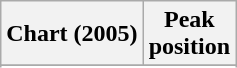<table class="wikitable sortable plainrowheaders" style="text-align:center">
<tr>
<th scope="col">Chart (2005)</th>
<th scope="col">Peak<br>position</th>
</tr>
<tr>
</tr>
<tr>
</tr>
</table>
